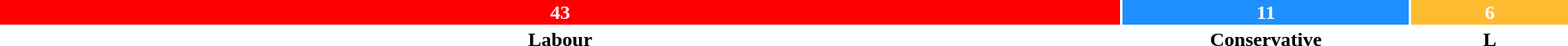<table style="width:100%; text-align:center;">
<tr style="color:white;">
<td style="background:red; width:71.6%;"><strong>43</strong></td>
<td style="background:dodgerblue; width:18.3%;"><strong>11</strong></td>
<td style="background:#FDBB30; width:10%;"><strong>6</strong></td>
</tr>
<tr>
<td><span><strong>Labour</strong></span></td>
<td><span><strong>Conservative</strong></span></td>
<td><span><strong>L</strong></span></td>
</tr>
</table>
